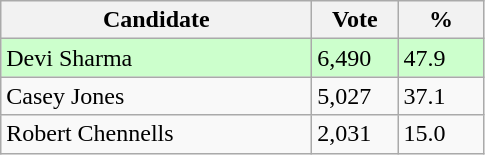<table class="wikitable">
<tr>
<th bgcolor="#DDDDFF" width="200px">Candidate</th>
<th bgcolor="#DDDDFF" width="50px">Vote</th>
<th bgcolor="#DDDDFF" width="50px">%</th>
</tr>
<tr style="text-align:left; background:#cfc;">
<td>Devi Sharma</td>
<td>6,490</td>
<td>47.9</td>
</tr>
<tr>
<td>Casey Jones</td>
<td>5,027</td>
<td>37.1</td>
</tr>
<tr>
<td>Robert Chennells</td>
<td>2,031</td>
<td>15.0</td>
</tr>
</table>
